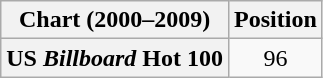<table class="wikitable plainrowheaders" style="text-align:center">
<tr>
<th>Chart (2000–2009)</th>
<th>Position</th>
</tr>
<tr>
<th scope="row">US <em>Billboard</em> Hot 100</th>
<td>96</td>
</tr>
</table>
